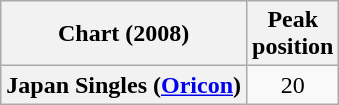<table class="wikitable plainrowheaders">
<tr>
<th>Chart (2008)</th>
<th>Peak<br>position</th>
</tr>
<tr>
<th scope="row">Japan Singles (<a href='#'>Oricon</a>)</th>
<td align="center">20</td>
</tr>
</table>
